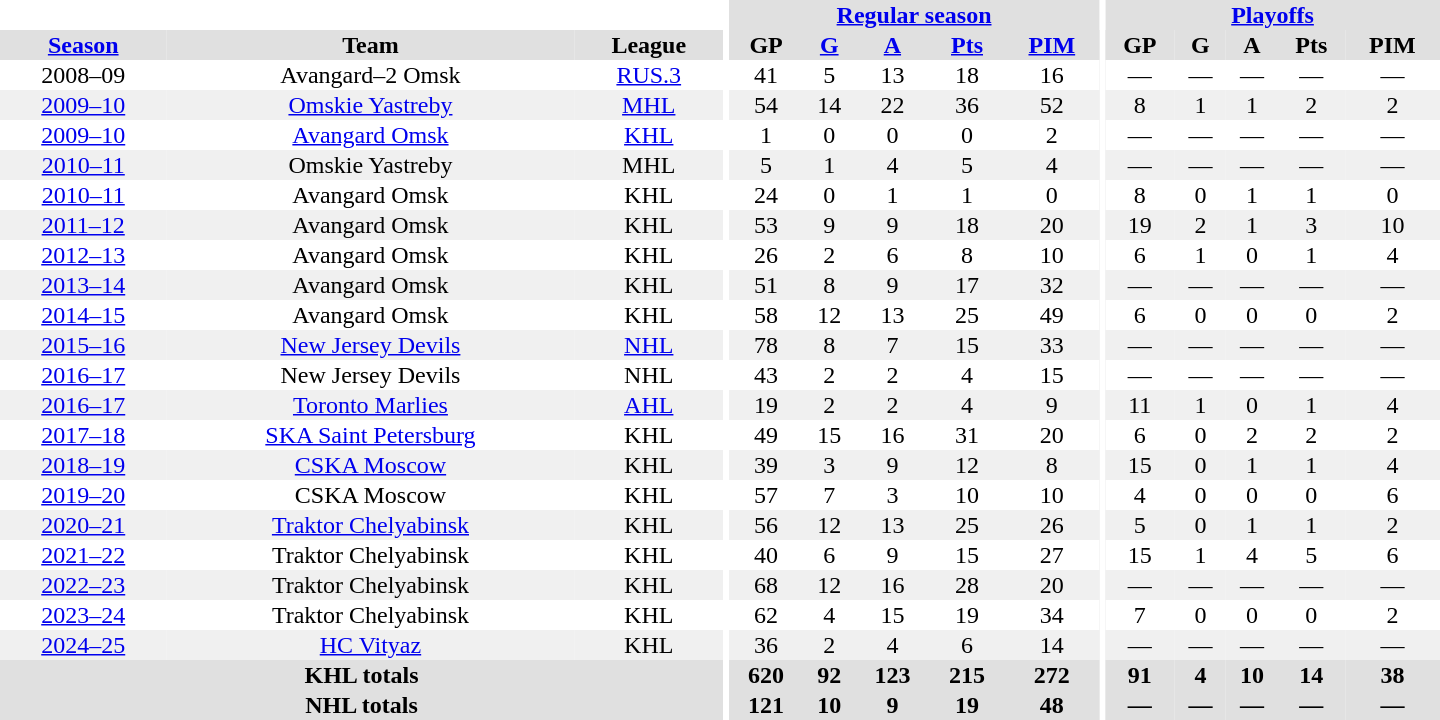<table border="0" cellpadding="1" cellspacing="0" style="text-align:center; width:60em">
<tr bgcolor="#e0e0e0">
<th colspan="3" bgcolor="#ffffff"></th>
<th rowspan="99" bgcolor="#ffffff"></th>
<th colspan="5"><a href='#'>Regular season</a></th>
<th rowspan="99" bgcolor="#ffffff"></th>
<th colspan="5"><a href='#'>Playoffs</a></th>
</tr>
<tr bgcolor="#e0e0e0">
<th><a href='#'>Season</a></th>
<th>Team</th>
<th>League</th>
<th>GP</th>
<th><a href='#'>G</a></th>
<th><a href='#'>A</a></th>
<th><a href='#'>Pts</a></th>
<th><a href='#'>PIM</a></th>
<th>GP</th>
<th>G</th>
<th>A</th>
<th>Pts</th>
<th>PIM</th>
</tr>
<tr>
<td>2008–09</td>
<td>Avangard–2 Omsk</td>
<td><a href='#'>RUS.3</a></td>
<td>41</td>
<td>5</td>
<td>13</td>
<td>18</td>
<td>16</td>
<td>—</td>
<td>—</td>
<td>—</td>
<td>—</td>
<td>—</td>
</tr>
<tr bgcolor="#f0f0f0">
<td><a href='#'>2009–10</a></td>
<td><a href='#'>Omskie Yastreby</a></td>
<td><a href='#'>MHL</a></td>
<td>54</td>
<td>14</td>
<td>22</td>
<td>36</td>
<td>52</td>
<td>8</td>
<td>1</td>
<td>1</td>
<td>2</td>
<td>2</td>
</tr>
<tr>
<td><a href='#'>2009–10</a></td>
<td><a href='#'>Avangard Omsk</a></td>
<td><a href='#'>KHL</a></td>
<td>1</td>
<td>0</td>
<td>0</td>
<td>0</td>
<td>2</td>
<td>—</td>
<td>—</td>
<td>—</td>
<td>—</td>
<td>—</td>
</tr>
<tr bgcolor="#f0f0f0">
<td><a href='#'>2010–11</a></td>
<td>Omskie Yastreby</td>
<td>MHL</td>
<td>5</td>
<td>1</td>
<td>4</td>
<td>5</td>
<td>4</td>
<td>—</td>
<td>—</td>
<td>—</td>
<td>—</td>
<td>—</td>
</tr>
<tr>
<td><a href='#'>2010–11</a></td>
<td>Avangard Omsk</td>
<td>KHL</td>
<td>24</td>
<td>0</td>
<td>1</td>
<td>1</td>
<td>0</td>
<td>8</td>
<td>0</td>
<td>1</td>
<td>1</td>
<td>0</td>
</tr>
<tr bgcolor="#f0f0f0">
<td><a href='#'>2011–12</a></td>
<td>Avangard Omsk</td>
<td>KHL</td>
<td>53</td>
<td>9</td>
<td>9</td>
<td>18</td>
<td>20</td>
<td>19</td>
<td>2</td>
<td>1</td>
<td>3</td>
<td>10</td>
</tr>
<tr>
<td><a href='#'>2012–13</a></td>
<td>Avangard Omsk</td>
<td>KHL</td>
<td>26</td>
<td>2</td>
<td>6</td>
<td>8</td>
<td>10</td>
<td>6</td>
<td>1</td>
<td>0</td>
<td>1</td>
<td>4</td>
</tr>
<tr bgcolor="#f0f0f0">
<td><a href='#'>2013–14</a></td>
<td>Avangard Omsk</td>
<td>KHL</td>
<td>51</td>
<td>8</td>
<td>9</td>
<td>17</td>
<td>32</td>
<td>—</td>
<td>—</td>
<td>—</td>
<td>—</td>
<td>—</td>
</tr>
<tr>
<td><a href='#'>2014–15</a></td>
<td>Avangard Omsk</td>
<td>KHL</td>
<td>58</td>
<td>12</td>
<td>13</td>
<td>25</td>
<td>49</td>
<td>6</td>
<td>0</td>
<td>0</td>
<td>0</td>
<td>2</td>
</tr>
<tr bgcolor="#f0f0f0">
<td><a href='#'>2015–16</a></td>
<td><a href='#'>New Jersey Devils</a></td>
<td><a href='#'>NHL</a></td>
<td>78</td>
<td>8</td>
<td>7</td>
<td>15</td>
<td>33</td>
<td>—</td>
<td>—</td>
<td>—</td>
<td>—</td>
<td>—</td>
</tr>
<tr>
<td><a href='#'>2016–17</a></td>
<td>New Jersey Devils</td>
<td>NHL</td>
<td>43</td>
<td>2</td>
<td>2</td>
<td>4</td>
<td>15</td>
<td>—</td>
<td>—</td>
<td>—</td>
<td>—</td>
<td>—</td>
</tr>
<tr bgcolor="#f0f0f0">
<td><a href='#'>2016–17</a></td>
<td><a href='#'>Toronto Marlies</a></td>
<td><a href='#'>AHL</a></td>
<td>19</td>
<td>2</td>
<td>2</td>
<td>4</td>
<td>9</td>
<td>11</td>
<td>1</td>
<td>0</td>
<td>1</td>
<td>4</td>
</tr>
<tr>
<td><a href='#'>2017–18</a></td>
<td><a href='#'>SKA Saint Petersburg</a></td>
<td>KHL</td>
<td>49</td>
<td>15</td>
<td>16</td>
<td>31</td>
<td>20</td>
<td>6</td>
<td>0</td>
<td>2</td>
<td>2</td>
<td>2</td>
</tr>
<tr bgcolor="#f0f0f0">
<td><a href='#'>2018–19</a></td>
<td><a href='#'>CSKA Moscow</a></td>
<td>KHL</td>
<td>39</td>
<td>3</td>
<td>9</td>
<td>12</td>
<td>8</td>
<td>15</td>
<td>0</td>
<td>1</td>
<td>1</td>
<td>4</td>
</tr>
<tr>
<td><a href='#'>2019–20</a></td>
<td>CSKA Moscow</td>
<td>KHL</td>
<td>57</td>
<td>7</td>
<td>3</td>
<td>10</td>
<td>10</td>
<td>4</td>
<td>0</td>
<td>0</td>
<td>0</td>
<td>6</td>
</tr>
<tr bgcolor="#f0f0f0">
<td><a href='#'>2020–21</a></td>
<td><a href='#'>Traktor Chelyabinsk</a></td>
<td>KHL</td>
<td>56</td>
<td>12</td>
<td>13</td>
<td>25</td>
<td>26</td>
<td>5</td>
<td>0</td>
<td>1</td>
<td>1</td>
<td>2</td>
</tr>
<tr>
<td><a href='#'>2021–22</a></td>
<td>Traktor Chelyabinsk</td>
<td>KHL</td>
<td>40</td>
<td>6</td>
<td>9</td>
<td>15</td>
<td>27</td>
<td>15</td>
<td>1</td>
<td>4</td>
<td>5</td>
<td>6</td>
</tr>
<tr bgcolor="#f0f0f0">
<td><a href='#'>2022–23</a></td>
<td>Traktor Chelyabinsk</td>
<td>KHL</td>
<td>68</td>
<td>12</td>
<td>16</td>
<td>28</td>
<td>20</td>
<td>—</td>
<td>—</td>
<td>—</td>
<td>—</td>
<td>—</td>
</tr>
<tr>
<td><a href='#'>2023–24</a></td>
<td>Traktor Chelyabinsk</td>
<td>KHL</td>
<td>62</td>
<td>4</td>
<td>15</td>
<td>19</td>
<td>34</td>
<td>7</td>
<td>0</td>
<td>0</td>
<td>0</td>
<td>2</td>
</tr>
<tr bgcolor="#f0f0f0">
<td><a href='#'>2024–25</a></td>
<td><a href='#'>HC Vityaz</a></td>
<td>KHL</td>
<td>36</td>
<td>2</td>
<td>4</td>
<td>6</td>
<td>14</td>
<td>—</td>
<td>—</td>
<td>—</td>
<td>—</td>
<td>—</td>
</tr>
<tr bgcolor="#e0e0e0">
<th colspan="3">KHL totals</th>
<th>620</th>
<th>92</th>
<th>123</th>
<th>215</th>
<th>272</th>
<th>91</th>
<th>4</th>
<th>10</th>
<th>14</th>
<th>38</th>
</tr>
<tr bgcolor="#e0e0e0">
<th colspan="3">NHL totals</th>
<th>121</th>
<th>10</th>
<th>9</th>
<th>19</th>
<th>48</th>
<th>—</th>
<th>—</th>
<th>—</th>
<th>—</th>
<th>—</th>
</tr>
</table>
